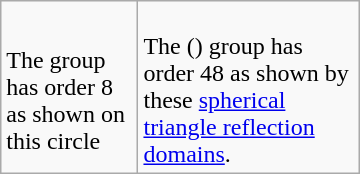<table class=wikitable align=right width=240>
<tr>
<td><br>The  group has order 8 as shown on this circle</td>
<td><br>The  () group has order 48 as shown by these <a href='#'>spherical triangle reflection domains</a>.</td>
</tr>
</table>
